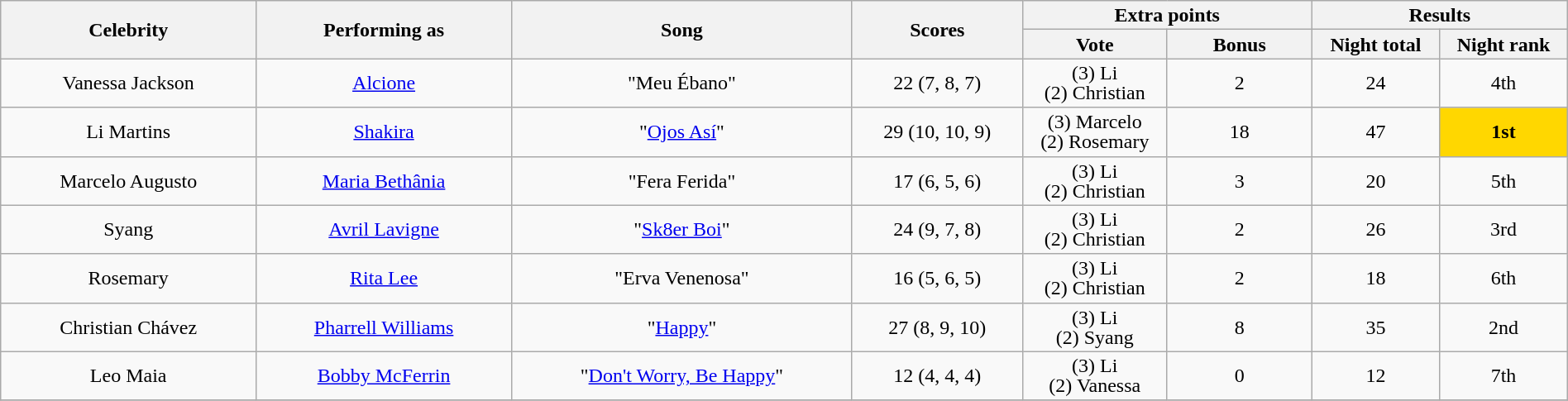<table class="wikitable" style="font-size:100%; line-height:16px; text-align:center" width="100%">
<tr>
<th rowspan="2" style="width:15.0%;">Celebrity</th>
<th rowspan="2" style="width:15.0%;">Performing as</th>
<th rowspan="2" style="width:20.0%;">Song</th>
<th rowspan="2" style="width:10.0%;">Scores</th>
<th colspan="2">Extra points</th>
<th colspan="2">Results</th>
</tr>
<tr>
<th style="width:08.5%;">Vote</th>
<th style="width:08.5%;">Bonus</th>
<th style="width:07.5%;">Night total</th>
<th style="width:07.5%;">Night rank</th>
</tr>
<tr>
<td>Vanessa Jackson</td>
<td><a href='#'>Alcione</a></td>
<td>"Meu Ébano"</td>
<td>22 (7, 8, 7)</td>
<td>(3) Li<br>(2) Christian</td>
<td>2</td>
<td>24</td>
<td>4th</td>
</tr>
<tr>
<td>Li Martins</td>
<td><a href='#'>Shakira</a></td>
<td>"<a href='#'>Ojos Así</a>"</td>
<td>29 (10, 10, 9)</td>
<td>(3) Marcelo<br>(2) Rosemary</td>
<td>18</td>
<td>47</td>
<td bgcolor="FFD700"><strong>1st</strong></td>
</tr>
<tr>
<td>Marcelo Augusto</td>
<td><a href='#'>Maria Bethânia</a></td>
<td>"Fera Ferida"</td>
<td>17 (6, 5, 6)</td>
<td>(3) Li<br>(2) Christian</td>
<td>3</td>
<td>20</td>
<td>5th</td>
</tr>
<tr>
<td>Syang</td>
<td><a href='#'>Avril Lavigne</a></td>
<td>"<a href='#'>Sk8er Boi</a>"</td>
<td>24 (9, 7, 8)</td>
<td>(3) Li<br>(2) Christian</td>
<td>2</td>
<td>26</td>
<td>3rd</td>
</tr>
<tr>
<td>Rosemary</td>
<td><a href='#'>Rita Lee</a></td>
<td>"Erva Venenosa"</td>
<td>16 (5, 6, 5)</td>
<td>(3) Li<br>(2) Christian</td>
<td>2</td>
<td>18</td>
<td>6th</td>
</tr>
<tr>
<td>Christian Chávez</td>
<td><a href='#'>Pharrell Williams</a></td>
<td>"<a href='#'>Happy</a>"</td>
<td>27 (8, 9, 10)</td>
<td>(3) Li<br>(2) Syang</td>
<td>8</td>
<td>35</td>
<td>2nd</td>
</tr>
<tr>
<td>Leo Maia</td>
<td><a href='#'>Bobby McFerrin</a></td>
<td>"<a href='#'>Don't Worry, Be Happy</a>"</td>
<td>12 (4, 4, 4)</td>
<td>(3) Li<br>(2) Vanessa</td>
<td>0</td>
<td>12</td>
<td>7th</td>
</tr>
<tr>
</tr>
</table>
